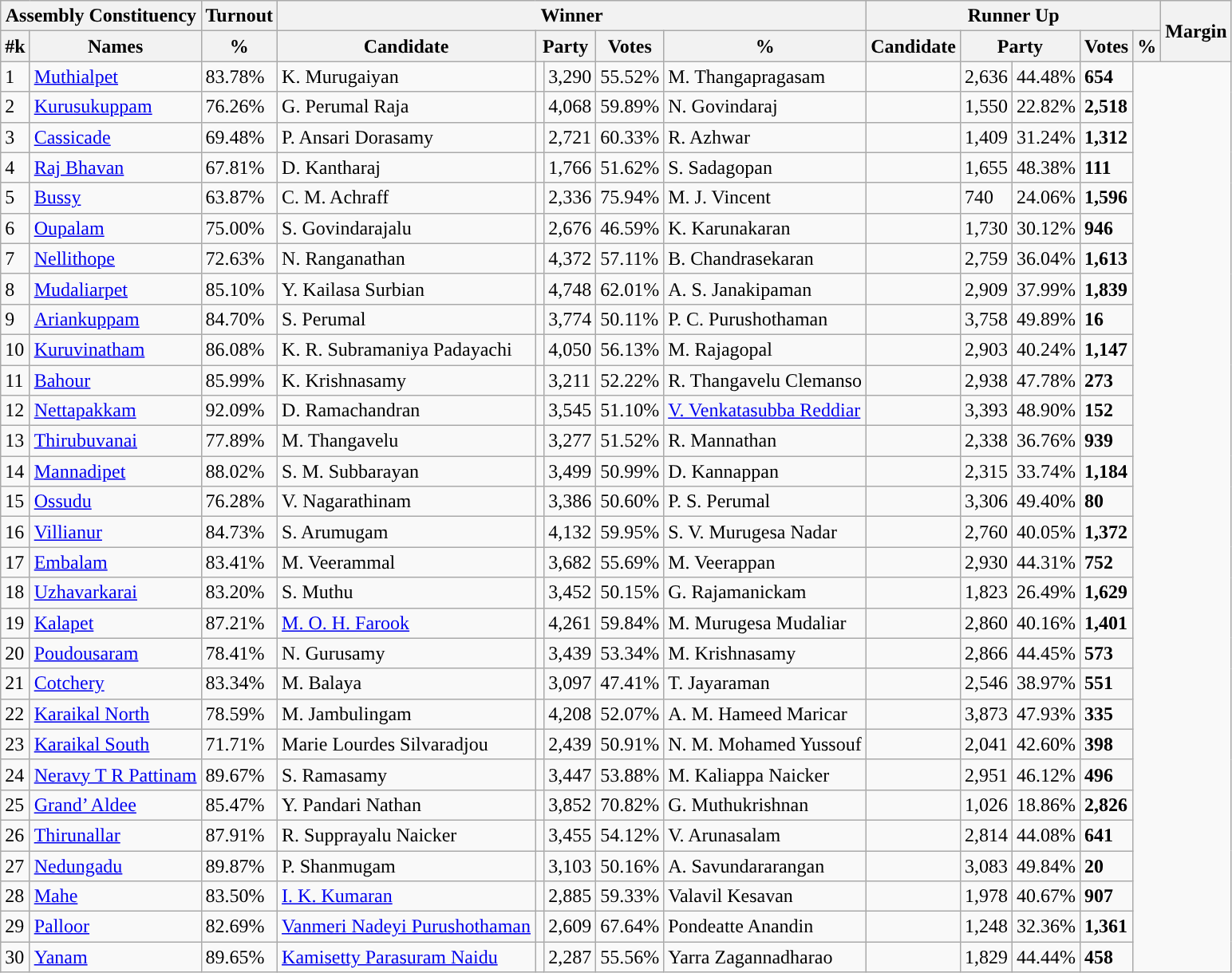<table class="wikitable sortable">
<tr>
<th colspan="2">Assembly Constituency</th>
<th>Turnout</th>
<th colspan="5">Winner</th>
<th colspan="5">Runner Up</th>
<th rowspan="2" data-sort-type=number>Margin</th>
</tr>
<tr>
<th>#k</th>
<th>Names</th>
<th>%</th>
<th>Candidate</th>
<th colspan="2">Party</th>
<th data-sort-type=number>Votes</th>
<th>%</th>
<th>Candidate</th>
<th colspan="2">Party</th>
<th data-sort-type=number>Votes</th>
<th>%</th>
</tr>
<tr>
<td>1</td>
<td><a href='#'>Muthialpet</a></td>
<td>83.78%</td>
<td>K. Murugaiyan</td>
<td></td>
<td>3,290</td>
<td>55.52%</td>
<td>M. Thangapragasam</td>
<td></td>
<td>2,636</td>
<td>44.48%</td>
<td style="background:"><span><strong>654</strong></span></td>
</tr>
<tr>
<td>2</td>
<td><a href='#'>Kurusukuppam</a></td>
<td>76.26%</td>
<td>G. Perumal Raja</td>
<td></td>
<td>4,068</td>
<td>59.89%</td>
<td>N. Govindaraj</td>
<td></td>
<td>1,550</td>
<td>22.82%</td>
<td style="background:"><span><strong>2,518</strong></span></td>
</tr>
<tr>
<td>3</td>
<td><a href='#'>Cassicade</a></td>
<td>69.48%</td>
<td>P. Ansari Dorasamy</td>
<td></td>
<td>2,721</td>
<td>60.33%</td>
<td>R. Azhwar</td>
<td></td>
<td>1,409</td>
<td>31.24%</td>
<td style="background:"><span><strong>1,312</strong></span></td>
</tr>
<tr>
<td>4</td>
<td><a href='#'>Raj Bhavan</a></td>
<td>67.81%</td>
<td>D. Kantharaj</td>
<td></td>
<td>1,766</td>
<td>51.62%</td>
<td>S. Sadagopan</td>
<td></td>
<td>1,655</td>
<td>48.38%</td>
<td style="background:"><span><strong>111</strong></span></td>
</tr>
<tr>
<td>5</td>
<td><a href='#'>Bussy</a></td>
<td>63.87%</td>
<td>C. M. Achraff</td>
<td></td>
<td>2,336</td>
<td>75.94%</td>
<td>M. J. Vincent</td>
<td></td>
<td>740</td>
<td>24.06%</td>
<td style="background:"><span><strong>1,596</strong></span></td>
</tr>
<tr>
<td>6</td>
<td><a href='#'>Oupalam</a></td>
<td>75.00%</td>
<td>S. Govindarajalu</td>
<td></td>
<td>2,676</td>
<td>46.59%</td>
<td>K. Karunakaran</td>
<td></td>
<td>1,730</td>
<td>30.12%</td>
<td style="background:"><span><strong>946</strong></span></td>
</tr>
<tr>
<td>7</td>
<td><a href='#'>Nellithope</a></td>
<td>72.63%</td>
<td>N. Ranganathan</td>
<td></td>
<td>4,372</td>
<td>57.11%</td>
<td>B. Chandrasekaran</td>
<td></td>
<td>2,759</td>
<td>36.04%</td>
<td style="background:"><span><strong>1,613</strong></span></td>
</tr>
<tr>
<td>8</td>
<td><a href='#'>Mudaliarpet</a></td>
<td>85.10%</td>
<td>Y. Kailasa Surbian</td>
<td></td>
<td>4,748</td>
<td>62.01%</td>
<td>A. S. Janakipaman</td>
<td></td>
<td>2,909</td>
<td>37.99%</td>
<td style="background:"><span><strong>1,839</strong></span></td>
</tr>
<tr>
<td>9</td>
<td><a href='#'>Ariankuppam</a></td>
<td>84.70%</td>
<td>S. Perumal</td>
<td></td>
<td>3,774</td>
<td>50.11%</td>
<td>P. C. Purushothaman</td>
<td></td>
<td>3,758</td>
<td>49.89%</td>
<td style="background:"><span><strong>16</strong></span></td>
</tr>
<tr>
<td>10</td>
<td><a href='#'>Kuruvinatham</a></td>
<td>86.08%</td>
<td>K. R. Subramaniya Padayachi</td>
<td></td>
<td>4,050</td>
<td>56.13%</td>
<td>M. Rajagopal</td>
<td></td>
<td>2,903</td>
<td>40.24%</td>
<td style="background:"><span><strong>1,147</strong></span></td>
</tr>
<tr>
<td>11</td>
<td><a href='#'>Bahour</a></td>
<td>85.99%</td>
<td>K. Krishnasamy</td>
<td></td>
<td>3,211</td>
<td>52.22%</td>
<td>R. Thangavelu Clemanso</td>
<td></td>
<td>2,938</td>
<td>47.78%</td>
<td style="background:"><span><strong>273</strong></span></td>
</tr>
<tr>
<td>12</td>
<td><a href='#'>Nettapakkam</a></td>
<td>92.09%</td>
<td>D. Ramachandran</td>
<td></td>
<td>3,545</td>
<td>51.10%</td>
<td><a href='#'>V. Venkatasubba Reddiar</a></td>
<td></td>
<td>3,393</td>
<td>48.90%</td>
<td style="background:"><span><strong>152</strong></span></td>
</tr>
<tr>
<td>13</td>
<td><a href='#'>Thirubuvanai</a></td>
<td>77.89%</td>
<td>M. Thangavelu</td>
<td></td>
<td>3,277</td>
<td>51.52%</td>
<td>R. Mannathan</td>
<td></td>
<td>2,338</td>
<td>36.76%</td>
<td style="background:"><span><strong>939</strong></span></td>
</tr>
<tr>
<td>14</td>
<td><a href='#'>Mannadipet</a></td>
<td>88.02%</td>
<td>S. M. Subbarayan</td>
<td></td>
<td>3,499</td>
<td>50.99%</td>
<td>D. Kannappan</td>
<td></td>
<td>2,315</td>
<td>33.74%</td>
<td style="background:"><span><strong>1,184</strong></span></td>
</tr>
<tr>
<td>15</td>
<td><a href='#'>Ossudu</a></td>
<td>76.28%</td>
<td>V. Nagarathinam</td>
<td></td>
<td>3,386</td>
<td>50.60%</td>
<td>P. S. Perumal</td>
<td></td>
<td>3,306</td>
<td>49.40%</td>
<td style="background:"><span><strong>80</strong></span></td>
</tr>
<tr>
<td>16</td>
<td><a href='#'>Villianur</a></td>
<td>84.73%</td>
<td>S. Arumugam</td>
<td></td>
<td>4,132</td>
<td>59.95%</td>
<td>S. V. Murugesa Nadar</td>
<td></td>
<td>2,760</td>
<td>40.05%</td>
<td style="background:"><span><strong>1,372</strong></span></td>
</tr>
<tr>
<td>17</td>
<td><a href='#'>Embalam</a></td>
<td>83.41%</td>
<td>M. Veerammal</td>
<td></td>
<td>3,682</td>
<td>55.69%</td>
<td>M. Veerappan</td>
<td></td>
<td>2,930</td>
<td>44.31%</td>
<td style="background:"><span><strong>752</strong></span></td>
</tr>
<tr>
<td>18</td>
<td><a href='#'>Uzhavarkarai</a></td>
<td>83.20%</td>
<td>S. Muthu</td>
<td></td>
<td>3,452</td>
<td>50.15%</td>
<td>G. Rajamanickam</td>
<td></td>
<td>1,823</td>
<td>26.49%</td>
<td style="background:"><span><strong>1,629</strong></span></td>
</tr>
<tr>
<td>19</td>
<td><a href='#'>Kalapet</a></td>
<td>87.21%</td>
<td><a href='#'>M. O. H. Farook</a></td>
<td></td>
<td>4,261</td>
<td>59.84%</td>
<td>M. Murugesa Mudaliar</td>
<td></td>
<td>2,860</td>
<td>40.16%</td>
<td style="background:"><span><strong>1,401</strong></span></td>
</tr>
<tr>
<td>20</td>
<td><a href='#'>Poudousaram</a></td>
<td>78.41%</td>
<td>N. Gurusamy</td>
<td></td>
<td>3,439</td>
<td>53.34%</td>
<td>M. Krishnasamy</td>
<td></td>
<td>2,866</td>
<td>44.45%</td>
<td style="background:"><span><strong>573</strong></span></td>
</tr>
<tr>
<td>21</td>
<td><a href='#'>Cotchery</a></td>
<td>83.34%</td>
<td>M. Balaya</td>
<td></td>
<td>3,097</td>
<td>47.41%</td>
<td>T. Jayaraman</td>
<td></td>
<td>2,546</td>
<td>38.97%</td>
<td style="background:"><span><strong>551</strong></span></td>
</tr>
<tr>
<td>22</td>
<td><a href='#'>Karaikal North</a></td>
<td>78.59%</td>
<td>M. Jambulingam</td>
<td></td>
<td>4,208</td>
<td>52.07%</td>
<td>A. M. Hameed Maricar</td>
<td></td>
<td>3,873</td>
<td>47.93%</td>
<td style="background:"><span><strong>335</strong></span></td>
</tr>
<tr>
<td>23</td>
<td><a href='#'>Karaikal South</a></td>
<td>71.71%</td>
<td>Marie Lourdes Silvaradjou</td>
<td></td>
<td>2,439</td>
<td>50.91%</td>
<td>N. M. Mohamed Yussouf</td>
<td></td>
<td>2,041</td>
<td>42.60%</td>
<td style="background:"><span><strong>398</strong></span></td>
</tr>
<tr>
<td>24</td>
<td><a href='#'>Neravy T R Pattinam</a></td>
<td>89.67%</td>
<td>S. Ramasamy</td>
<td></td>
<td>3,447</td>
<td>53.88%</td>
<td>M. Kaliappa Naicker</td>
<td></td>
<td>2,951</td>
<td>46.12%</td>
<td style="background:"><span><strong>496</strong></span></td>
</tr>
<tr>
<td>25</td>
<td><a href='#'>Grand’ Aldee</a></td>
<td>85.47%</td>
<td>Y. Pandari Nathan</td>
<td></td>
<td>3,852</td>
<td>70.82%</td>
<td>G. Muthukrishnan</td>
<td></td>
<td>1,026</td>
<td>18.86%</td>
<td style="background:"><span><strong>2,826</strong></span></td>
</tr>
<tr>
<td>26</td>
<td><a href='#'>Thirunallar</a></td>
<td>87.91%</td>
<td>R. Supprayalu Naicker</td>
<td></td>
<td>3,455</td>
<td>54.12%</td>
<td>V. Arunasalam</td>
<td></td>
<td>2,814</td>
<td>44.08%</td>
<td style="background:"><span><strong>641</strong></span></td>
</tr>
<tr>
<td>27</td>
<td><a href='#'>Nedungadu</a></td>
<td>89.87%</td>
<td>P. Shanmugam</td>
<td></td>
<td>3,103</td>
<td>50.16%</td>
<td>A. Savundararangan</td>
<td></td>
<td>3,083</td>
<td>49.84%</td>
<td style="background:"><span><strong>20</strong></span></td>
</tr>
<tr>
<td>28</td>
<td><a href='#'>Mahe</a></td>
<td>83.50%</td>
<td><a href='#'>I. K. Kumaran</a></td>
<td></td>
<td>2,885</td>
<td>59.33%</td>
<td>Valavil Kesavan</td>
<td></td>
<td>1,978</td>
<td>40.67%</td>
<td style="background:"><span><strong>907</strong></span></td>
</tr>
<tr>
<td>29</td>
<td><a href='#'>Palloor</a></td>
<td>82.69%</td>
<td><a href='#'>Vanmeri Nadeyi Purushothaman</a></td>
<td></td>
<td>2,609</td>
<td>67.64%</td>
<td>Pondeatte Anandin</td>
<td></td>
<td>1,248</td>
<td>32.36%</td>
<td style="background:"><span><strong>1,361</strong></span></td>
</tr>
<tr>
<td>30</td>
<td><a href='#'>Yanam</a></td>
<td>89.65%</td>
<td><a href='#'>Kamisetty Parasuram Naidu</a></td>
<td></td>
<td>2,287</td>
<td>55.56%</td>
<td>Yarra Zagannadharao</td>
<td></td>
<td>1,829</td>
<td>44.44%</td>
<td style="background:"><span><strong>458</strong></span></td>
</tr>
</table>
